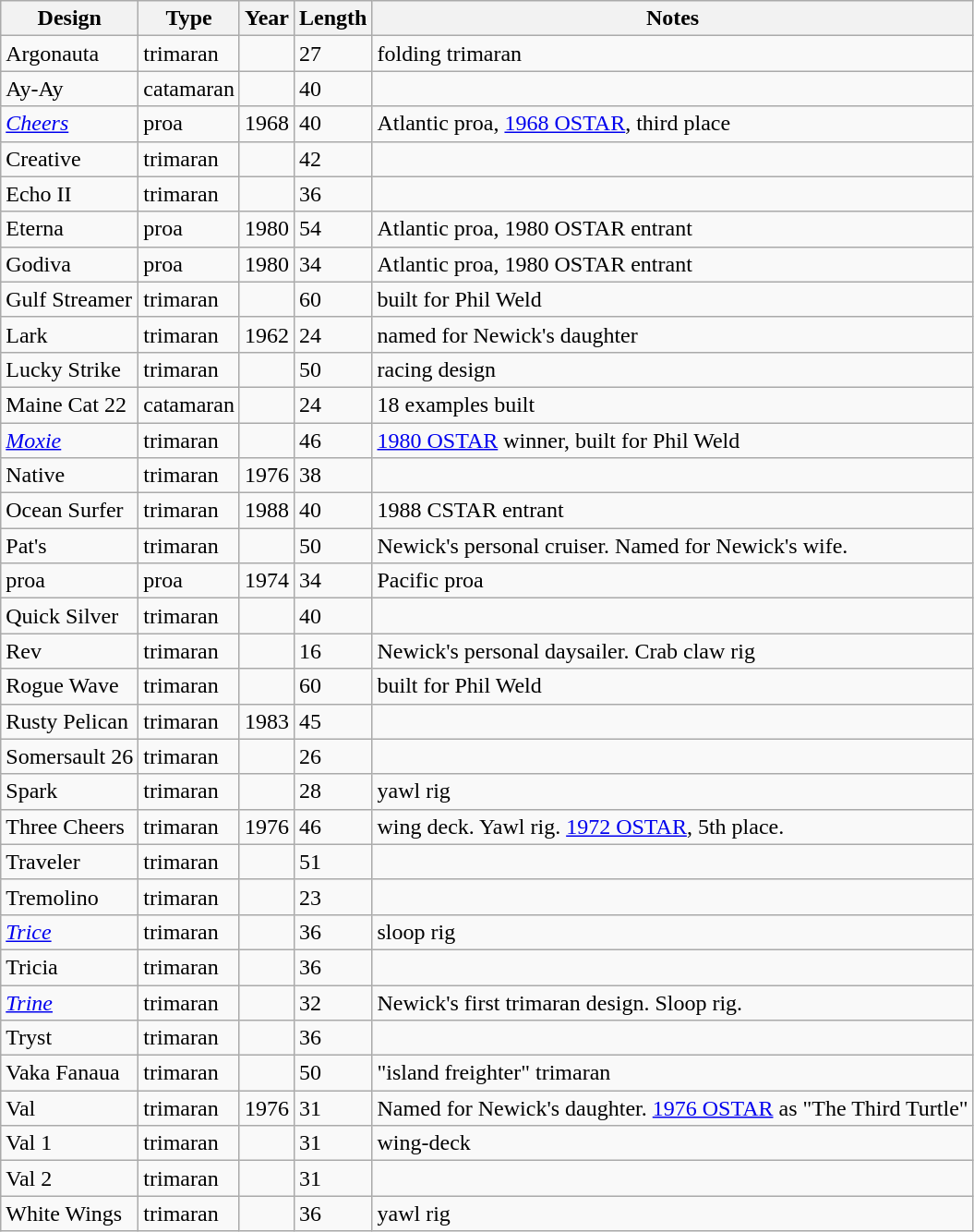<table class="wikitable sortable">
<tr>
<th>Design</th>
<th>Type</th>
<th>Year</th>
<th>Length</th>
<th>Notes</th>
</tr>
<tr>
<td>Argonauta</td>
<td>trimaran</td>
<td></td>
<td>27</td>
<td>folding trimaran</td>
</tr>
<tr>
<td>Ay-Ay</td>
<td>catamaran</td>
<td></td>
<td>40</td>
<td></td>
</tr>
<tr>
<td><em><a href='#'>Cheers</a></em></td>
<td>proa</td>
<td>1968</td>
<td>40</td>
<td>Atlantic proa, <a href='#'>1968 OSTAR</a>, third place</td>
</tr>
<tr>
<td>Creative</td>
<td>trimaran</td>
<td></td>
<td>42</td>
<td></td>
</tr>
<tr>
<td>Echo II</td>
<td>trimaran</td>
<td></td>
<td>36</td>
<td></td>
</tr>
<tr>
<td>Eterna</td>
<td>proa</td>
<td>1980</td>
<td>54</td>
<td>Atlantic proa, 1980 OSTAR entrant</td>
</tr>
<tr>
<td>Godiva</td>
<td>proa</td>
<td>1980</td>
<td>34</td>
<td>Atlantic proa, 1980 OSTAR entrant</td>
</tr>
<tr>
<td>Gulf Streamer</td>
<td>trimaran</td>
<td></td>
<td>60</td>
<td>built for Phil Weld</td>
</tr>
<tr>
<td>Lark</td>
<td>trimaran</td>
<td>1962</td>
<td>24</td>
<td>named for Newick's daughter</td>
</tr>
<tr>
<td>Lucky Strike</td>
<td>trimaran</td>
<td></td>
<td>50</td>
<td>racing design</td>
</tr>
<tr>
<td>Maine Cat 22</td>
<td>catamaran</td>
<td></td>
<td>24</td>
<td>18 examples built</td>
</tr>
<tr>
<td><em><a href='#'>Moxie</a></em></td>
<td>trimaran</td>
<td></td>
<td>46</td>
<td><a href='#'>1980 OSTAR</a> winner, built for Phil Weld</td>
</tr>
<tr>
<td>Native</td>
<td>trimaran</td>
<td>1976</td>
<td>38</td>
<td></td>
</tr>
<tr>
<td>Ocean Surfer</td>
<td>trimaran</td>
<td>1988</td>
<td>40</td>
<td>1988 CSTAR entrant</td>
</tr>
<tr>
<td>Pat's</td>
<td>trimaran</td>
<td></td>
<td>50</td>
<td>Newick's personal cruiser.  Named for Newick's wife.</td>
</tr>
<tr>
<td>proa</td>
<td>proa</td>
<td>1974</td>
<td>34</td>
<td>Pacific proa</td>
</tr>
<tr>
<td>Quick Silver</td>
<td>trimaran</td>
<td></td>
<td>40</td>
<td></td>
</tr>
<tr>
<td>Rev</td>
<td>trimaran</td>
<td></td>
<td>16</td>
<td>Newick's personal daysailer. Crab claw rig</td>
</tr>
<tr>
<td>Rogue Wave</td>
<td>trimaran</td>
<td></td>
<td>60</td>
<td>built for Phil Weld</td>
</tr>
<tr>
<td>Rusty Pelican</td>
<td>trimaran</td>
<td>1983</td>
<td>45</td>
<td></td>
</tr>
<tr>
<td>Somersault 26</td>
<td>trimaran</td>
<td></td>
<td>26</td>
<td></td>
</tr>
<tr>
<td>Spark</td>
<td>trimaran</td>
<td></td>
<td>28</td>
<td>yawl rig</td>
</tr>
<tr>
<td>Three Cheers</td>
<td>trimaran</td>
<td>1976</td>
<td>46</td>
<td>wing deck. Yawl rig. <a href='#'>1972 OSTAR</a>, 5th place.</td>
</tr>
<tr>
<td>Traveler</td>
<td>trimaran</td>
<td></td>
<td>51</td>
<td></td>
</tr>
<tr>
<td>Tremolino</td>
<td>trimaran</td>
<td></td>
<td>23</td>
<td></td>
</tr>
<tr>
<td><em><a href='#'>Trice</a></em></td>
<td>trimaran</td>
<td></td>
<td>36</td>
<td>sloop rig</td>
</tr>
<tr>
<td>Tricia</td>
<td>trimaran</td>
<td></td>
<td>36</td>
<td></td>
</tr>
<tr>
<td><em><a href='#'>Trine</a></em></td>
<td>trimaran</td>
<td></td>
<td>32</td>
<td>Newick's first trimaran design. Sloop rig.</td>
</tr>
<tr>
<td>Tryst</td>
<td>trimaran</td>
<td></td>
<td>36</td>
<td></td>
</tr>
<tr>
<td>Vaka Fanaua</td>
<td>trimaran</td>
<td></td>
<td>50</td>
<td>"island freighter" trimaran</td>
</tr>
<tr>
<td>Val</td>
<td>trimaran</td>
<td>1976</td>
<td>31</td>
<td>Named for Newick's daughter. <a href='#'>1976 OSTAR</a> as "The Third Turtle"</td>
</tr>
<tr>
<td>Val 1</td>
<td>trimaran</td>
<td></td>
<td>31</td>
<td>wing-deck</td>
</tr>
<tr>
<td>Val 2</td>
<td>trimaran</td>
<td></td>
<td>31</td>
<td></td>
</tr>
<tr>
<td>White Wings</td>
<td>trimaran</td>
<td></td>
<td>36</td>
<td>yawl rig</td>
</tr>
</table>
